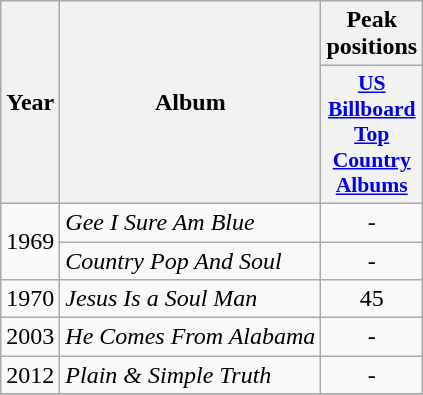<table class="wikitable">
<tr>
<th align="center" rowspan="2">Year</th>
<th align="center" rowspan="2">Album</th>
<th align="center" colspan="1">Peak positions</th>
</tr>
<tr>
<th scope="col" style="width:3em;font-size:90%;"><a href='#'>US <br>Billboard<br>Top Country<br>Albums</a></th>
</tr>
<tr>
<td rowspan="2">1969</td>
<td><em>Gee I Sure Am Blue</em></td>
<td style="text-align:center;">-</td>
</tr>
<tr>
<td><em>Country Pop And Soul</em></td>
<td style="text-align:center;">-</td>
</tr>
<tr>
<td style="text-align:center;">1970</td>
<td><em>Jesus Is a Soul Man</em></td>
<td style="text-align:center;">45</td>
</tr>
<tr>
<td style="text-align:center;">2003</td>
<td><em>He Comes From Alabama</em></td>
<td style="text-align:center;">-</td>
</tr>
<tr>
<td style="text-align:center;">2012</td>
<td><em>Plain & Simple Truth</em></td>
<td style="text-align:center;">-</td>
</tr>
<tr>
</tr>
</table>
